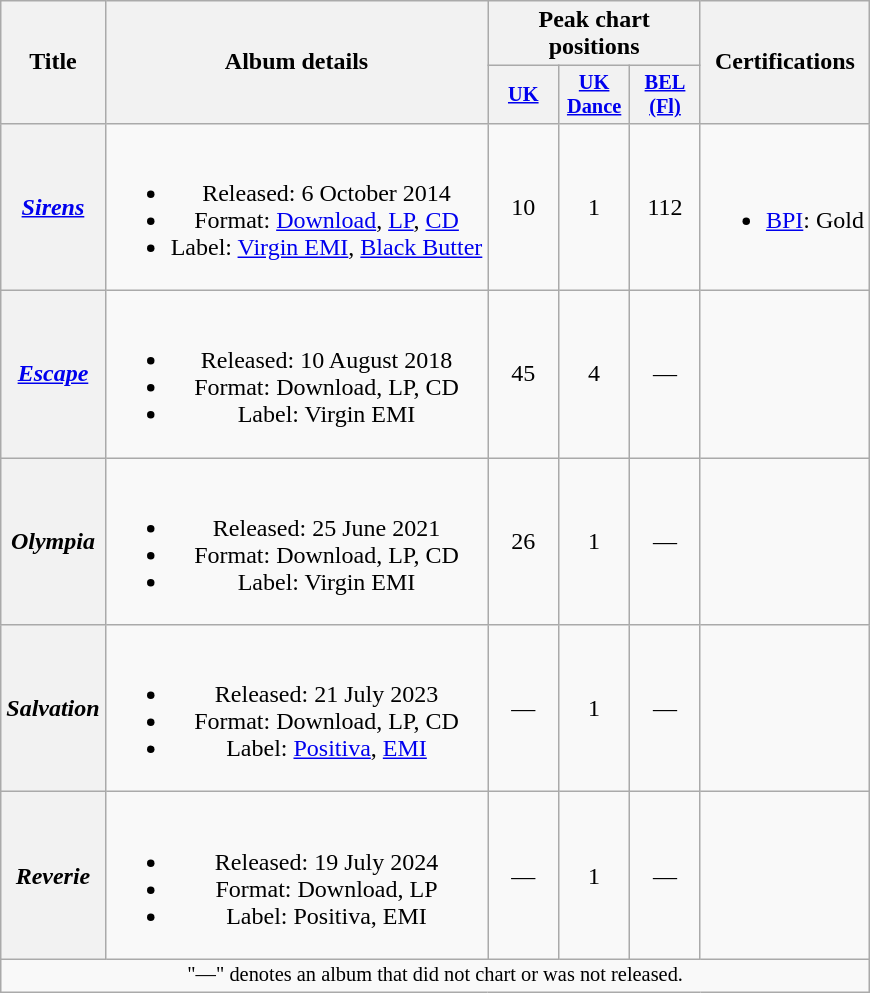<table class="wikitable plainrowheaders" style="text-align:center;">
<tr>
<th scope="col" rowspan="2">Title</th>
<th scope="col" rowspan="2">Album details</th>
<th scope="col" colspan="3">Peak chart positions</th>
<th scope="col" rowspan="2">Certifications</th>
</tr>
<tr>
<th scope="col" style="width:3em;font-size:85%;"><a href='#'>UK</a><br></th>
<th scope="col" style="width:3em;font-size:85%;"><a href='#'>UK Dance</a><br></th>
<th scope="col" style="width:3em;font-size:85%;"><a href='#'>BEL (Fl)</a><br></th>
</tr>
<tr>
<th scope="row"><em><a href='#'>Sirens</a></em></th>
<td><br><ul><li>Released: 6 October 2014</li><li>Format: <a href='#'>Download</a>, <a href='#'>LP</a>, <a href='#'>CD</a></li><li>Label: <a href='#'>Virgin EMI</a>, <a href='#'>Black Butter</a></li></ul></td>
<td>10</td>
<td>1</td>
<td>112</td>
<td><br><ul><li><a href='#'>BPI</a>: Gold</li></ul></td>
</tr>
<tr>
<th scope="row"><em><a href='#'>Escape</a></em></th>
<td><br><ul><li>Released: 10 August 2018</li><li>Format: Download, LP, CD</li><li>Label: Virgin EMI</li></ul></td>
<td>45</td>
<td>4</td>
<td>—</td>
<td></td>
</tr>
<tr>
<th scope="row"><em>Olympia</em></th>
<td><br><ul><li>Released: 25 June 2021</li><li>Format: Download, LP, CD</li><li>Label: Virgin EMI</li></ul></td>
<td>26</td>
<td>1</td>
<td>—</td>
<td></td>
</tr>
<tr>
<th scope="row"><em>Salvation</em></th>
<td><br><ul><li>Released: 21 July 2023</li><li>Format: Download, LP, CD</li><li>Label: <a href='#'>Positiva</a>, <a href='#'>EMI</a></li></ul></td>
<td>—</td>
<td>1</td>
<td>—</td>
<td></td>
</tr>
<tr>
<th scope="row"><em>Reverie</em></th>
<td><br><ul><li>Released: 19 July 2024</li><li>Format: Download, LP</li><li>Label: Positiva, EMI</li></ul></td>
<td>—</td>
<td>1</td>
<td>—</td>
<td></td>
</tr>
<tr>
<td colspan="6" style="font-size:85%">"—" denotes an album that did not chart or was not released.</td>
</tr>
</table>
